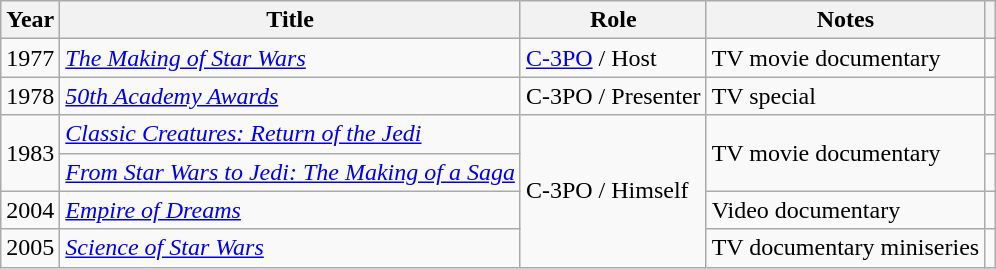<table class="wikitable sortable">
<tr>
<th>Year</th>
<th>Title</th>
<th>Role</th>
<th>Notes</th>
<th></th>
</tr>
<tr>
<td>1977</td>
<td><em><a href='#'>The Making of Star Wars</a></em></td>
<td><a href='#'>C-3PO</a> / Host</td>
<td>TV movie documentary</td>
<td></td>
</tr>
<tr>
<td>1978</td>
<td><em><a href='#'>50th Academy Awards</a></em></td>
<td>C-3PO / Presenter</td>
<td>TV special</td>
<td></td>
</tr>
<tr>
<td rowspan="2">1983</td>
<td><em><a href='#'>Classic Creatures: Return of the Jedi</a></em></td>
<td rowspan="4">C-3PO / Himself</td>
<td rowspan="2">TV movie documentary</td>
<td></td>
</tr>
<tr>
<td><em><a href='#'>From Star Wars to Jedi: The Making of a Saga</a></em></td>
<td></td>
</tr>
<tr>
<td>2004</td>
<td><em><a href='#'>Empire of Dreams</a></em></td>
<td>Video documentary</td>
<td></td>
</tr>
<tr>
<td>2005</td>
<td><em><a href='#'>Science of Star Wars</a></em></td>
<td>TV documentary miniseries</td>
<td></td>
</tr>
</table>
